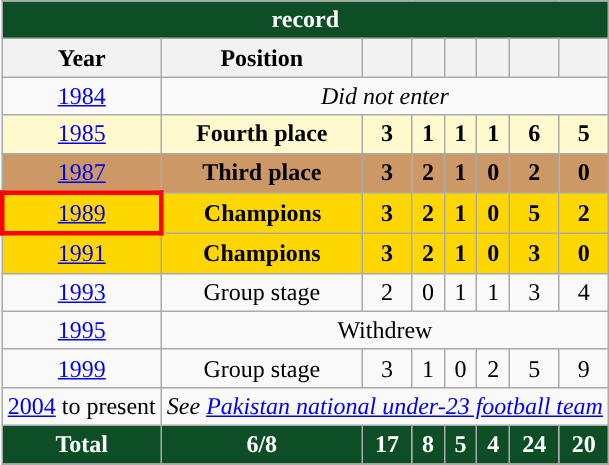<table class="wikitable" style="text-align: center;">
<tr>
<th colspan=9 style="background: #0E4E27; color: #FFFFFF;"><a href='#'></a> record</th>
</tr>
<tr>
<th>Year</th>
<th>Position</th>
<th></th>
<th></th>
<th></th>
<th></th>
<th></th>
<th></th>
</tr>
<tr>
<td> <a href='#'>1984</a></td>
<td colspan="7"><em>Did not enter</em></td>
</tr>
<tr style="background:LemonChiffon;">
<td> <a href='#'>1985</a></td>
<td><strong>Fourth place</strong></td>
<td><strong>3</strong></td>
<td><strong>1</strong></td>
<td><strong>1</strong></td>
<td><strong>1</strong></td>
<td><strong>6</strong></td>
<td><strong>5</strong></td>
</tr>
<tr bgcolor="#c96">
<td> <a href='#'>1987</a></td>
<td><strong>Third place</strong></td>
<td><strong>3</strong></td>
<td><strong>2</strong></td>
<td><strong>1</strong></td>
<td><strong>0</strong></td>
<td><strong>2</strong></td>
<td><strong>0</strong></td>
</tr>
<tr style="background:gold;">
<td style="border: 3px solid red"> <a href='#'>1989</a></td>
<td><strong>Champions</strong></td>
<td><strong>3</strong></td>
<td><strong>2</strong></td>
<td><strong>1</strong></td>
<td><strong>0</strong></td>
<td><strong>5</strong></td>
<td><strong>2</strong></td>
</tr>
<tr style="background:gold;">
<td> <a href='#'>1991</a></td>
<td><strong>Champions</strong></td>
<td><strong>3</strong></td>
<td><strong>2</strong></td>
<td><strong>1</strong></td>
<td><strong>0</strong></td>
<td><strong>3</strong></td>
<td><strong>0</strong></td>
</tr>
<tr>
<td> <a href='#'>1993</a></td>
<td>Group stage</td>
<td>2</td>
<td>0</td>
<td>1</td>
<td>1</td>
<td>3</td>
<td>4</td>
</tr>
<tr>
<td> <a href='#'>1995</a></td>
<td colspan="7">Withdrew</td>
</tr>
<tr>
<td> <a href='#'>1999</a></td>
<td>Group stage</td>
<td>3</td>
<td>1</td>
<td>0</td>
<td>2</td>
<td>5</td>
<td>9</td>
</tr>
<tr>
<td><a href='#'>2004</a> to present</td>
<td colspan="8"><em>See <a href='#'>Pakistan national under-23 football team</a></em></td>
</tr>
<tr style="background: #0E4E27; color: #FFFFFF;|">
<td><strong>Total</strong></td>
<td><strong>6/8</strong></td>
<td><strong>17</strong></td>
<td><strong>8</strong></td>
<td><strong>5</strong></td>
<td><strong>4</strong></td>
<td><strong>24</strong></td>
<td><strong>20</strong></td>
</tr>
</table>
